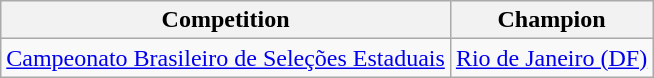<table class="wikitable">
<tr>
<th>Competition</th>
<th>Champion</th>
</tr>
<tr>
<td><a href='#'>Campeonato Brasileiro de Seleções Estaduais</a></td>
<td><a href='#'>Rio de Janeiro (DF)</a></td>
</tr>
</table>
